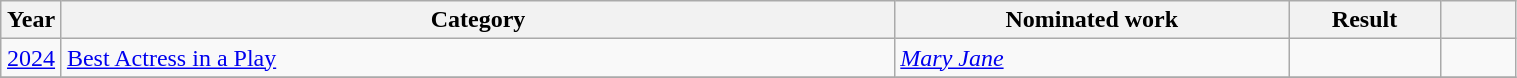<table class="wikitable" style="width:80%;">
<tr>
<th style="width:4%;">Year</th>
<th style="width:55%;">Category</th>
<th style="width:26%;">Nominated work</th>
<th style="width:10%;">Result</th>
<th width=5%></th>
</tr>
<tr>
<td align="center"><a href='#'>2024</a></td>
<td><a href='#'>Best Actress in a Play</a></td>
<td><em><a href='#'>Mary Jane</a></em></td>
<td></td>
<td></td>
</tr>
<tr>
</tr>
</table>
